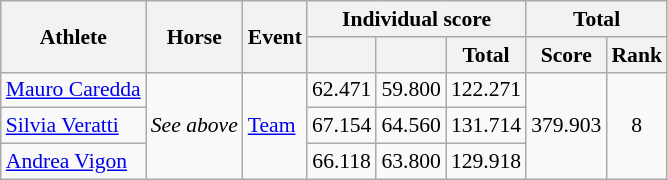<table class=wikitable style="font-size:90%">
<tr>
<th rowspan="2">Athlete</th>
<th rowspan="2">Horse</th>
<th rowspan="2">Event</th>
<th colspan="3">Individual score</th>
<th colspan="2">Total</th>
</tr>
<tr>
<th></th>
<th></th>
<th>Total</th>
<th>Score</th>
<th>Rank</th>
</tr>
<tr>
<td><a href='#'>Mauro Caredda</a></td>
<td rowspan=3><em>See above</em></td>
<td rowspan=3><a href='#'>Team</a></td>
<td align="center">62.471</td>
<td align="center">59.800</td>
<td align="center">122.271</td>
<td align="center" rowspan="3">379.903</td>
<td align="center" rowspan="3">8</td>
</tr>
<tr>
<td><a href='#'>Silvia Veratti</a></td>
<td align="center">67.154</td>
<td align="center">64.560</td>
<td align="center">131.714</td>
</tr>
<tr>
<td><a href='#'>Andrea Vigon</a></td>
<td align="center">66.118</td>
<td align="center">63.800</td>
<td align="center">129.918</td>
</tr>
</table>
